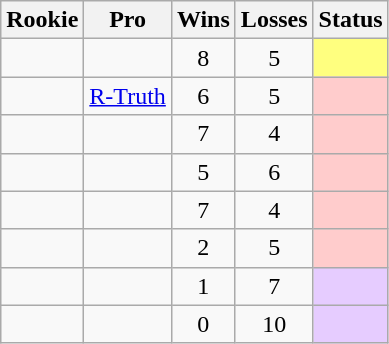<table class="wikitable sortable" style="text-align:center;">
<tr>
<th>Rookie</th>
<th>Pro</th>
<th>Wins</th>
<th>Losses</th>
<th>Status</th>
</tr>
<tr>
<td style="text-align:left;"></td>
<td style="text-align:left;"></td>
<td>8</td>
<td>5</td>
<td style="background:#FFFF7F"></td>
</tr>
<tr>
<td style="text-align:left;"></td>
<td style="text-align:left;"><a href='#'>R-Truth</a></td>
<td>6</td>
<td>5</td>
<td style="background:#fcc;"></td>
</tr>
<tr>
<td style="text-align:left;"></td>
<td style="text-align:left;"></td>
<td>7</td>
<td>4</td>
<td style="background:#fcc;"></td>
</tr>
<tr>
<td style="text-align:left;"></td>
<td style="text-align:left;"></td>
<td>5</td>
<td>6</td>
<td style="background:#fcc;"></td>
</tr>
<tr>
<td style="text-align:left;"></td>
<td style="text-align:left;"></td>
<td>7</td>
<td>4</td>
<td style="background:#fcc;"></td>
</tr>
<tr>
<td style="text-align:left;"></td>
<td style="text-align:left;"></td>
<td>2</td>
<td>5</td>
<td style="background:#fcc;"></td>
</tr>
<tr>
<td style="text-align:left;"></td>
<td style="text-align:left;"></td>
<td>1</td>
<td>7</td>
<td style="background:#E6CCFF"></td>
</tr>
<tr>
<td style="text-align:left;"></td>
<td style="text-align:left;"></td>
<td>0</td>
<td>10</td>
<td style="background:#E6CCFF"></td>
</tr>
</table>
